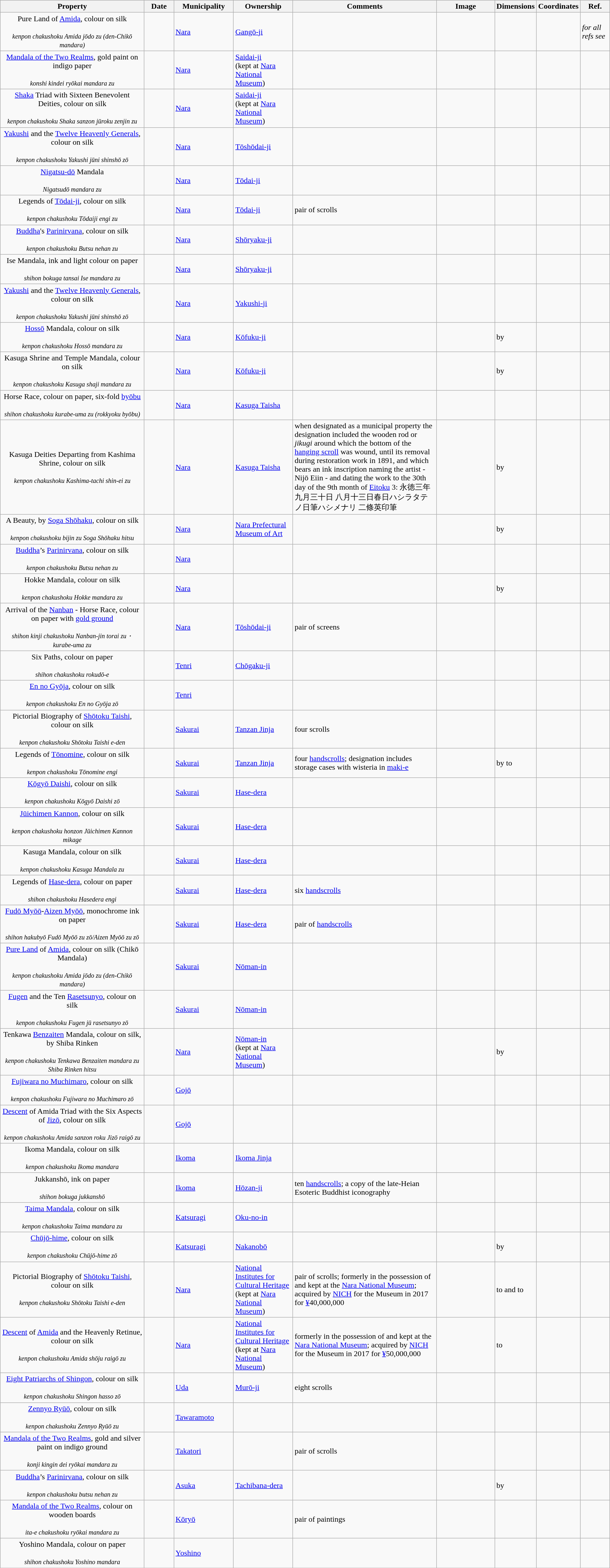<table class="wikitable sortable"  style="width:100%;">
<tr>
<th width="25%" align="left">Property</th>
<th width="5%" align="left" data-sort-type="number">Date</th>
<th width="10%" align="left">Municipality</th>
<th width="10%" align="left">Ownership</th>
<th width="25%" align="left" class="unsortable">Comments</th>
<th width="10%" align="left" class="unsortable">Image</th>
<th width="5%" align="left" class="unsortable">Dimensions</th>
<th width="5%" align="left" class="unsortable">Coordinates</th>
<th width="5%" align="left" class="unsortable">Ref.</th>
</tr>
<tr>
<td align="center">Pure Land of <a href='#'>Amida</a>, colour on silk<br><br><small><em>kenpon chakushoku Amida jōdo zu (den-Chikō mandara)</em></small></td>
<td></td>
<td><a href='#'>Nara</a></td>
<td><a href='#'>Gangō-ji</a></td>
<td></td>
<td></td>
<td></td>
<td></td>
<td><em>for all refs see</em> </td>
</tr>
<tr>
<td align="center"><a href='#'>Mandala of the Two Realms</a>, gold paint on indigo paper<br><br><small><em>konshi kindei ryōkai mandara zu</em></small></td>
<td></td>
<td><a href='#'>Nara</a></td>
<td><a href='#'>Saidai-ji</a><br>(kept at <a href='#'>Nara National Museum</a>)</td>
<td></td>
<td></td>
<td></td>
<td></td>
<td></td>
</tr>
<tr>
<td align="center"><a href='#'>Shaka</a> Triad with Sixteen Benevolent Deities, colour on silk<br><br><small><em>kenpon chakushoku Shaka sanzon jūroku zenjin zu</em></small></td>
<td></td>
<td><a href='#'>Nara</a></td>
<td><a href='#'>Saidai-ji</a><br>(kept at <a href='#'>Nara National Museum</a>)</td>
<td></td>
<td></td>
<td></td>
<td></td>
<td></td>
</tr>
<tr>
<td align="center"><a href='#'>Yakushi</a> and the <a href='#'>Twelve Heavenly Generals</a>, colour on silk<br><br><small><em>kenpon chakushoku Yakushi jūni shinshō zō</em></small></td>
<td></td>
<td><a href='#'>Nara</a></td>
<td><a href='#'>Tōshōdai-ji</a></td>
<td></td>
<td></td>
<td></td>
<td></td>
<td></td>
</tr>
<tr>
<td align="center"><a href='#'>Nigatsu-dō</a> Mandala<br><br><small><em>Nigatsudō mandara zu</em></small></td>
<td></td>
<td><a href='#'>Nara</a></td>
<td><a href='#'>Tōdai-ji</a></td>
<td></td>
<td></td>
<td></td>
<td></td>
<td></td>
</tr>
<tr>
<td align="center">Legends of <a href='#'>Tōdai-ji</a>, colour on silk<br><br><small><em>kenpon chakushoku Tōdaiji engi zu</em></small></td>
<td></td>
<td><a href='#'>Nara</a></td>
<td><a href='#'>Tōdai-ji</a></td>
<td>pair of scrolls</td>
<td></td>
<td></td>
<td></td>
<td></td>
</tr>
<tr>
<td align="center"><a href='#'>Buddha</a>'s <a href='#'>Parinirvana</a>, colour on silk<br><br><small><em>kenpon chakushoku Butsu nehan zu</em></small></td>
<td></td>
<td><a href='#'>Nara</a></td>
<td><a href='#'>Shōryaku-ji</a></td>
<td></td>
<td></td>
<td></td>
<td></td>
<td></td>
</tr>
<tr>
<td align="center">Ise Mandala, ink and light colour on paper<br><br><small><em>shihon bokuga tansai Ise mandara zu</em></small></td>
<td></td>
<td><a href='#'>Nara</a></td>
<td><a href='#'>Shōryaku-ji</a></td>
<td></td>
<td></td>
<td></td>
<td></td>
<td></td>
</tr>
<tr>
<td align="center"><a href='#'>Yakushi</a> and the <a href='#'>Twelve Heavenly Generals</a>, colour on silk<br><br><small><em>kenpon chakushoku Yakushi jūni shinshō zō</em></small></td>
<td></td>
<td><a href='#'>Nara</a></td>
<td><a href='#'>Yakushi-ji</a></td>
<td></td>
<td></td>
<td></td>
<td></td>
<td></td>
</tr>
<tr>
<td align="center"><a href='#'>Hossō</a> Mandala, colour on silk<br><br><small><em>kenpon chakushoku Hossō mandara zu</em></small></td>
<td></td>
<td><a href='#'>Nara</a></td>
<td><a href='#'>Kōfuku-ji</a></td>
<td></td>
<td></td>
<td> by </td>
<td></td>
<td></td>
</tr>
<tr>
<td align="center">Kasuga Shrine and Temple Mandala, colour on silk<br><br><small><em>kenpon chakushoku Kasuga shaji mandara zu</em></small></td>
<td></td>
<td><a href='#'>Nara</a></td>
<td><a href='#'>Kōfuku-ji</a></td>
<td></td>
<td></td>
<td> by </td>
<td></td>
<td></td>
</tr>
<tr>
<td align="center">Horse Race, colour on paper, six-fold <a href='#'>byōbu</a><br><br><small><em>shihon chakushoku kurabe-uma zu (rokkyoku byōbu)</em></small></td>
<td></td>
<td><a href='#'>Nara</a></td>
<td><a href='#'>Kasuga Taisha</a></td>
<td></td>
<td></td>
<td></td>
<td></td>
<td></td>
</tr>
<tr>
<td align="center">Kasuga Deities Departing from Kashima Shrine, colour on silk<br><br><small><em>kenpon chakushoku Kashima-tachi shin-ei zu</em></small></td>
<td></td>
<td><a href='#'>Nara</a></td>
<td><a href='#'>Kasuga Taisha</a></td>
<td>when designated as a municipal property the designation included the wooden rod or <em>jikugi</em> around which the bottom of the <a href='#'>hanging scroll</a> was wound, until its removal during restoration work in 1891, and which bears an ink inscription naming the artist - Nijō Eiin - and dating the work to the 30th day of the 9th month of <a href='#'>Eitoku</a> 3: 永徳三年九月三十日 八月十三日春日ハシラタテノ日筆ハシメナリ 二條英印筆</td>
<td></td>
<td> by </td>
<td></td>
<td></td>
</tr>
<tr>
<td align="center">A Beauty, by <a href='#'>Soga Shōhaku</a>, colour on silk<br><br><small><em>kenpon chakushoku bijin zu Soga Shōhaku hitsu</em></small></td>
<td></td>
<td><a href='#'>Nara</a></td>
<td><a href='#'>Nara Prefectural Museum of Art</a></td>
<td></td>
<td></td>
<td> by </td>
<td></td>
<td></td>
</tr>
<tr>
<td align="center"><a href='#'>Buddha</a>’s <a href='#'>Parinirvana</a>, colour on silk<br><br><small><em>kenpon chakushoku Butsu nehan zu</em></small></td>
<td></td>
<td><a href='#'>Nara</a></td>
<td></td>
<td></td>
<td></td>
<td></td>
<td></td>
<td></td>
</tr>
<tr>
<td align="center">Hokke Mandala, colour on silk<br><br><small><em>kenpon chakushoku Hokke mandara zu</em></small></td>
<td></td>
<td><a href='#'>Nara</a></td>
<td></td>
<td></td>
<td></td>
<td> by </td>
<td></td>
<td></td>
</tr>
<tr>
<td align="center">Arrival of the <a href='#'>Nanban</a> - Horse Race, colour on paper with <a href='#'>gold ground</a><br><br><small><em>shihon kinji chakushoku Nanban-jin torai zu・kurabe-uma zu</em></small></td>
<td></td>
<td><a href='#'>Nara</a></td>
<td><a href='#'>Tōshōdai-ji</a></td>
<td>pair of screens</td>
<td></td>
<td></td>
<td></td>
<td></td>
</tr>
<tr>
<td align="center">Six Paths, colour on paper<br><br><small><em>shihon chakushoku rokudō-e</em></small></td>
<td></td>
<td><a href='#'>Tenri</a></td>
<td><a href='#'>Chōgaku-ji</a></td>
<td></td>
<td></td>
<td></td>
<td></td>
<td></td>
</tr>
<tr>
<td align="center"><a href='#'>En no Gyōja</a>, colour on silk<br><br><small><em>kenpon chakushoku En no Gyōja zō</em></small></td>
<td></td>
<td><a href='#'>Tenri</a></td>
<td></td>
<td></td>
<td></td>
<td></td>
<td></td>
<td></td>
</tr>
<tr>
<td align="center">Pictorial Biography of <a href='#'>Shōtoku Taishi</a>, colour on silk<br><br><small><em>kenpon chakushoku Shōtoku Taishi e-den</em></small></td>
<td></td>
<td><a href='#'>Sakurai</a></td>
<td><a href='#'>Tanzan Jinja</a></td>
<td>four scrolls</td>
<td></td>
<td></td>
<td></td>
<td></td>
</tr>
<tr>
<td align="center">Legends of <a href='#'>Tōnomine</a>, colour on silk<br><br><small><em>kenpon chakushoku Tōnomine engi</em></small></td>
<td></td>
<td><a href='#'>Sakurai</a></td>
<td><a href='#'>Tanzan Jinja</a></td>
<td>four <a href='#'>handscrolls</a>; designation includes storage cases with wisteria in <a href='#'>maki-e</a></td>
<td></td>
<td> by  to </td>
<td></td>
<td></td>
</tr>
<tr>
<td align="center"><a href='#'>Kōgyō Daishi</a>, colour on silk<br><br><small><em>kenpon chakushoku Kōgyō Daishi zō</em></small></td>
<td></td>
<td><a href='#'>Sakurai</a></td>
<td><a href='#'>Hase-dera</a></td>
<td></td>
<td></td>
<td></td>
<td></td>
<td></td>
</tr>
<tr>
<td align="center"><a href='#'>Jūichimen Kannon</a>, colour on silk<br><br><small><em>kenpon chakushoku honzon Jūichimen Kannon mikage</em></small></td>
<td></td>
<td><a href='#'>Sakurai</a></td>
<td><a href='#'>Hase-dera</a></td>
<td></td>
<td></td>
<td></td>
<td></td>
<td></td>
</tr>
<tr>
<td align="center">Kasuga Mandala, colour on silk<br><br><small><em>kenpon chakushoku Kasuga Mandala zu</em></small></td>
<td></td>
<td><a href='#'>Sakurai</a></td>
<td><a href='#'>Hase-dera</a></td>
<td></td>
<td></td>
<td></td>
<td></td>
<td></td>
</tr>
<tr>
<td align="center">Legends of <a href='#'>Hase-dera</a>, colour on paper<br><br><small><em>shihon chakushoku Hasedera engi</em></small></td>
<td></td>
<td><a href='#'>Sakurai</a></td>
<td><a href='#'>Hase-dera</a></td>
<td>six <a href='#'>handscrolls</a></td>
<td></td>
<td></td>
<td></td>
<td></td>
</tr>
<tr>
<td align="center"><a href='#'>Fudō Myōō</a>-<a href='#'>Aizen Myōō</a>, monochrome ink on paper<br><br><small><em>shihon hakubyō Fudō Myōō zu zō/Aizen Myōō zu zō</em></small></td>
<td></td>
<td><a href='#'>Sakurai</a></td>
<td><a href='#'>Hase-dera</a></td>
<td>pair of <a href='#'>handscrolls</a></td>
<td></td>
<td></td>
<td></td>
<td></td>
</tr>
<tr>
<td align="center"><a href='#'>Pure Land</a> of <a href='#'>Amida</a>, colour on silk (Chikō Mandala)<br><br><small><em>kenpon chakushoku Amida jōdo zu (den-Chikō mandara)</em></small></td>
<td></td>
<td><a href='#'>Sakurai</a></td>
<td><a href='#'>Nōman-in</a></td>
<td></td>
<td></td>
<td></td>
<td></td>
<td></td>
</tr>
<tr>
<td align="center"><a href='#'>Fugen</a> and the Ten <a href='#'>Rasetsunyo</a>, colour on silk<br><br><small><em>kenpon chakushoku Fugen jū rasetsunyo zō</em></small></td>
<td></td>
<td><a href='#'>Sakurai</a></td>
<td><a href='#'>Nōman-in</a></td>
<td></td>
<td></td>
<td></td>
<td></td>
<td></td>
</tr>
<tr>
<td align="center">Tenkawa <a href='#'>Benzaiten</a> Mandala, colour on silk, by Shiba Rinken<br><br><small><em>kenpon chakushoku Tenkawa Benzaiten mandara zu Shiba Rinken hitsu</em></small></td>
<td></td>
<td><a href='#'>Nara</a></td>
<td><a href='#'>Nōman-in</a><br>(kept at <a href='#'>Nara National Museum</a>)</td>
<td></td>
<td></td>
<td> by </td>
<td></td>
<td></td>
</tr>
<tr>
<td align="center"><a href='#'>Fujiwara no Muchimaro</a>, colour on silk<br><br><small><em>kenpon chakushoku Fujiwara no Muchimaro zō</em></small></td>
<td></td>
<td><a href='#'>Gojō</a></td>
<td></td>
<td></td>
<td></td>
<td></td>
<td></td>
<td></td>
</tr>
<tr>
<td align="center"><a href='#'>Descent</a> of Amida Triad with the Six Aspects of <a href='#'>Jizō</a>, colour on silk<br><br><small><em>kenpon chakushoku Amida sanzon roku Jizō raigō zu</em></small></td>
<td></td>
<td><a href='#'>Gojō</a></td>
<td></td>
<td></td>
<td></td>
<td></td>
<td></td>
<td></td>
</tr>
<tr>
<td align="center">Ikoma Mandala, colour on silk<br><br><small><em>kenpon chakushoku Ikoma mandara</em></small></td>
<td></td>
<td><a href='#'>Ikoma</a></td>
<td><a href='#'>Ikoma Jinja</a></td>
<td></td>
<td></td>
<td></td>
<td></td>
<td></td>
</tr>
<tr>
<td align="center">Jukkanshō, ink on paper<br><br><small><em>shihon bokuga jukkanshō</em></small></td>
<td></td>
<td><a href='#'>Ikoma</a></td>
<td><a href='#'>Hōzan-ji</a></td>
<td>ten <a href='#'>handscrolls</a>; a copy of the late-Heian Esoteric Buddhist iconography</td>
<td></td>
<td></td>
<td></td>
<td></td>
</tr>
<tr>
<td align="center"><a href='#'>Taima Mandala</a>, colour on silk<br><br><small><em>kenpon chakushoku Taima mandara zu</em></small></td>
<td></td>
<td><a href='#'>Katsuragi</a></td>
<td><a href='#'>Oku-no-in</a></td>
<td></td>
<td></td>
<td></td>
<td></td>
<td></td>
</tr>
<tr>
<td align="center"><a href='#'>Chūjō-hime</a>, colour on silk<br><br><small><em>kenpon chakushoku Chūjō-hime zō</em></small></td>
<td></td>
<td><a href='#'>Katsuragi</a></td>
<td><a href='#'>Nakanobō</a></td>
<td></td>
<td></td>
<td> by </td>
<td></td>
<td></td>
</tr>
<tr>
<td align="center">Pictorial Biography of <a href='#'>Shōtoku Taishi</a>, colour on silk<br><br><small><em>kenpon chakushoku Shōtoku Taishi e-den</em></small></td>
<td></td>
<td><a href='#'>Nara</a></td>
<td><a href='#'>National Institutes for Cultural Heritage</a><br>(kept at <a href='#'>Nara National Museum</a>)</td>
<td>pair of scrolls; formerly in the possession of  and kept at the <a href='#'>Nara National Museum</a>; acquired by <a href='#'>NICH</a> for the Museum in 2017 for <a href='#'>¥</a>40,000,000</td>
<td></td>
<td> to  and  to </td>
<td></td>
<td></td>
</tr>
<tr>
<td align="center"><a href='#'>Descent</a> of <a href='#'>Amida</a> and the Heavenly Retinue, colour on silk<br><br><small><em>kenpon chakushoku Amida shōju raigō zu</em></small></td>
<td></td>
<td><a href='#'>Nara</a></td>
<td><a href='#'>National Institutes for Cultural Heritage</a><br>(kept at <a href='#'>Nara National Museum</a>)</td>
<td>formerly in the possession of  and kept at the <a href='#'>Nara National Museum</a>; acquired by <a href='#'>NICH</a> for the Museum in 2017 for <a href='#'>¥</a>50,000,000</td>
<td></td>
<td> to </td>
<td></td>
<td></td>
</tr>
<tr>
<td align="center"><a href='#'>Eight Patriarchs of Shingon</a>, colour on silk<br><br><small><em>kenpon chakushoku Shingon hasso zō</em></small></td>
<td></td>
<td><a href='#'>Uda</a></td>
<td><a href='#'>Murō-ji</a></td>
<td>eight scrolls</td>
<td></td>
<td></td>
<td></td>
<td></td>
</tr>
<tr>
<td align="center"><a href='#'>Zennyo Ryūō</a>, colour on silk<br><br><small><em>kenpon chakushoku Zennyo Ryūō zu</em></small></td>
<td></td>
<td><a href='#'>Tawaramoto</a></td>
<td></td>
<td></td>
<td></td>
<td></td>
<td></td>
<td></td>
</tr>
<tr>
<td align="center"><a href='#'>Mandala of the Two Realms</a>, gold and silver paint on indigo ground<br><br><small><em>konji kingin dei ryōkai mandara zu</em></small></td>
<td></td>
<td><a href='#'>Takatori</a></td>
<td></td>
<td>pair of scrolls</td>
<td></td>
<td></td>
<td></td>
<td></td>
</tr>
<tr>
<td align="center"><a href='#'>Buddha</a>’s <a href='#'>Parinirvana</a>, colour on silk<br><br><small><em>kenpon chakushoku butsu nehan zu</em></small></td>
<td></td>
<td><a href='#'>Asuka</a></td>
<td><a href='#'>Tachibana-dera</a></td>
<td></td>
<td></td>
<td> by </td>
<td></td>
<td></td>
</tr>
<tr>
<td align="center"><a href='#'>Mandala of the Two Realms</a>, colour on wooden boards<br><br><small><em>ita-e chakushoku ryōkai mandara zu</em></small></td>
<td></td>
<td><a href='#'>Kōryō</a></td>
<td></td>
<td>pair of paintings</td>
<td></td>
<td></td>
<td></td>
<td></td>
</tr>
<tr>
<td align="center">Yoshino Mandala, colour on paper<br><br><small><em>shihon chakushoku Yoshino mandara</em></small></td>
<td></td>
<td><a href='#'>Yoshino</a></td>
<td></td>
<td></td>
<td></td>
<td></td>
<td></td>
<td></td>
</tr>
<tr>
</tr>
</table>
